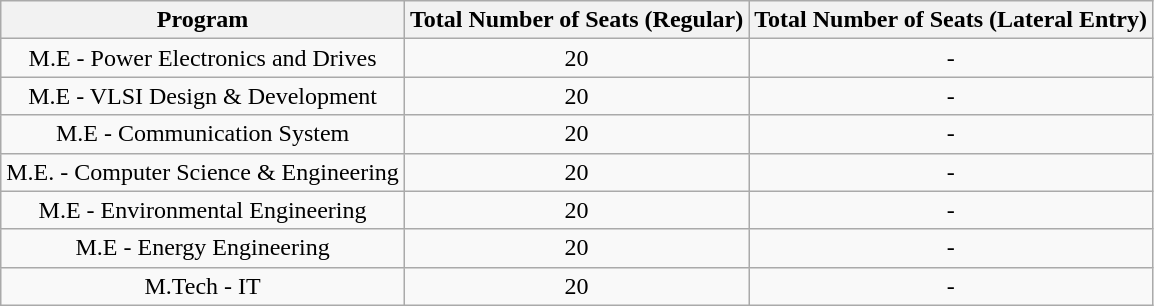<table class="wikitable" style="text-align:center;">
<tr>
<th>Program</th>
<th>Total Number of Seats (Regular)</th>
<th>Total Number of Seats (Lateral Entry)</th>
</tr>
<tr>
<td>M.E - Power Electronics and Drives</td>
<td>20</td>
<td>-</td>
</tr>
<tr>
<td>M.E - VLSI Design & Development</td>
<td>20</td>
<td>-</td>
</tr>
<tr>
<td>M.E - Communication System</td>
<td>20</td>
<td>-</td>
</tr>
<tr>
<td>M.E. - Computer Science & Engineering</td>
<td>20</td>
<td>-</td>
</tr>
<tr>
<td>M.E - Environmental Engineering</td>
<td>20</td>
<td>-</td>
</tr>
<tr>
<td>M.E - Energy Engineering</td>
<td>20</td>
<td>-</td>
</tr>
<tr>
<td>M.Tech - IT</td>
<td>20</td>
<td>-</td>
</tr>
</table>
